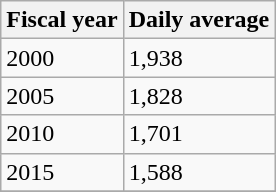<table class="wikitable">
<tr>
<th>Fiscal year</th>
<th>Daily average</th>
</tr>
<tr>
<td>2000</td>
<td>1,938</td>
</tr>
<tr>
<td>2005</td>
<td>1,828</td>
</tr>
<tr>
<td>2010</td>
<td>1,701</td>
</tr>
<tr>
<td>2015</td>
<td>1,588</td>
</tr>
<tr>
</tr>
</table>
